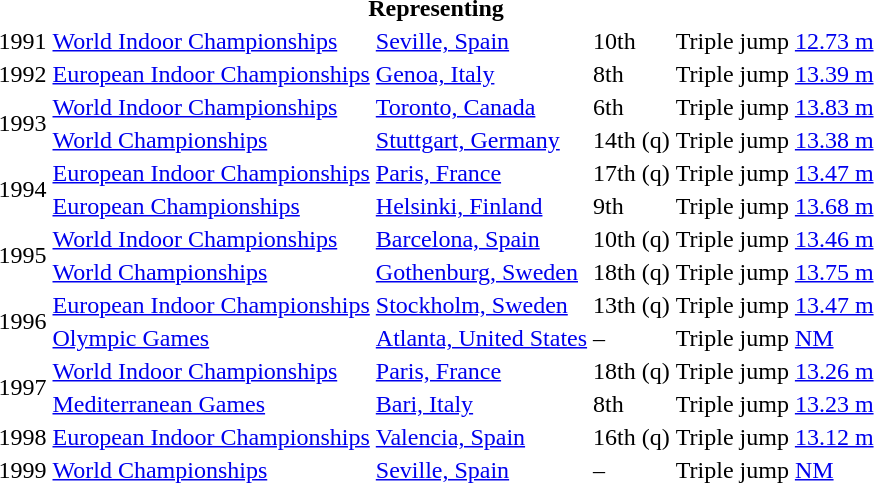<table>
<tr>
<th colspan="6">Representing </th>
</tr>
<tr>
<td>1991</td>
<td><a href='#'>World Indoor Championships</a></td>
<td><a href='#'>Seville, Spain</a></td>
<td>10th</td>
<td>Triple jump</td>
<td><a href='#'>12.73 m</a></td>
</tr>
<tr>
<td>1992</td>
<td><a href='#'>European Indoor Championships</a></td>
<td><a href='#'>Genoa, Italy</a></td>
<td>8th</td>
<td>Triple jump</td>
<td><a href='#'>13.39 m</a></td>
</tr>
<tr>
<td rowspan=2>1993</td>
<td><a href='#'>World Indoor Championships</a></td>
<td><a href='#'>Toronto, Canada</a></td>
<td>6th</td>
<td>Triple jump</td>
<td><a href='#'>13.83 m</a></td>
</tr>
<tr>
<td><a href='#'>World Championships</a></td>
<td><a href='#'>Stuttgart, Germany</a></td>
<td>14th (q)</td>
<td>Triple jump</td>
<td><a href='#'>13.38 m</a></td>
</tr>
<tr>
<td rowspan=2>1994</td>
<td><a href='#'>European Indoor Championships</a></td>
<td><a href='#'>Paris, France</a></td>
<td>17th (q)</td>
<td>Triple jump</td>
<td><a href='#'>13.47 m</a></td>
</tr>
<tr>
<td><a href='#'>European Championships</a></td>
<td><a href='#'>Helsinki, Finland</a></td>
<td>9th</td>
<td>Triple jump</td>
<td><a href='#'>13.68 m</a></td>
</tr>
<tr>
<td rowspan=2>1995</td>
<td><a href='#'>World Indoor Championships</a></td>
<td><a href='#'>Barcelona, Spain</a></td>
<td>10th (q)</td>
<td>Triple jump</td>
<td><a href='#'>13.46 m</a></td>
</tr>
<tr>
<td><a href='#'>World Championships</a></td>
<td><a href='#'>Gothenburg, Sweden</a></td>
<td>18th (q)</td>
<td>Triple jump</td>
<td><a href='#'>13.75 m</a></td>
</tr>
<tr>
<td rowspan=2>1996</td>
<td><a href='#'>European Indoor Championships</a></td>
<td><a href='#'>Stockholm, Sweden</a></td>
<td>13th (q)</td>
<td>Triple jump</td>
<td><a href='#'>13.47 m</a></td>
</tr>
<tr>
<td><a href='#'>Olympic Games</a></td>
<td><a href='#'>Atlanta, United States</a></td>
<td>–</td>
<td>Triple jump</td>
<td><a href='#'>NM</a></td>
</tr>
<tr>
<td rowspan=2>1997</td>
<td><a href='#'>World Indoor Championships</a></td>
<td><a href='#'>Paris, France</a></td>
<td>18th (q)</td>
<td>Triple jump</td>
<td><a href='#'>13.26 m</a></td>
</tr>
<tr>
<td><a href='#'>Mediterranean Games</a></td>
<td><a href='#'>Bari, Italy</a></td>
<td>8th</td>
<td>Triple jump</td>
<td><a href='#'>13.23 m</a></td>
</tr>
<tr>
<td>1998</td>
<td><a href='#'>European Indoor Championships</a></td>
<td><a href='#'>Valencia, Spain</a></td>
<td>16th (q)</td>
<td>Triple jump</td>
<td><a href='#'>13.12 m</a></td>
</tr>
<tr>
<td>1999</td>
<td><a href='#'>World Championships</a></td>
<td><a href='#'>Seville, Spain</a></td>
<td>–</td>
<td>Triple jump</td>
<td><a href='#'>NM</a></td>
</tr>
</table>
